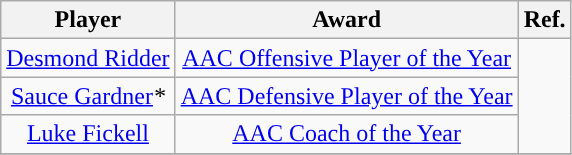<table class="wikitable sortable sortable" style="text-align: center">
<tr align=center>
<th>Player</th>
<th>Award</th>
<th>Ref.</th>
</tr>
<tr>
<td><a href='#'>Desmond Ridder</a></td>
<td><a href='#'>AAC Offensive Player of the Year</a></td>
<td rowspan="3"></td>
</tr>
<tr>
<td><a href='#'>Sauce Gardner</a><em>*</em></td>
<td><a href='#'>AAC Defensive Player of the Year</a></td>
</tr>
<tr>
<td><a href='#'>Luke Fickell</a></td>
<td><a href='#'>AAC Coach of the Year</a></td>
</tr>
<tr>
</tr>
</table>
